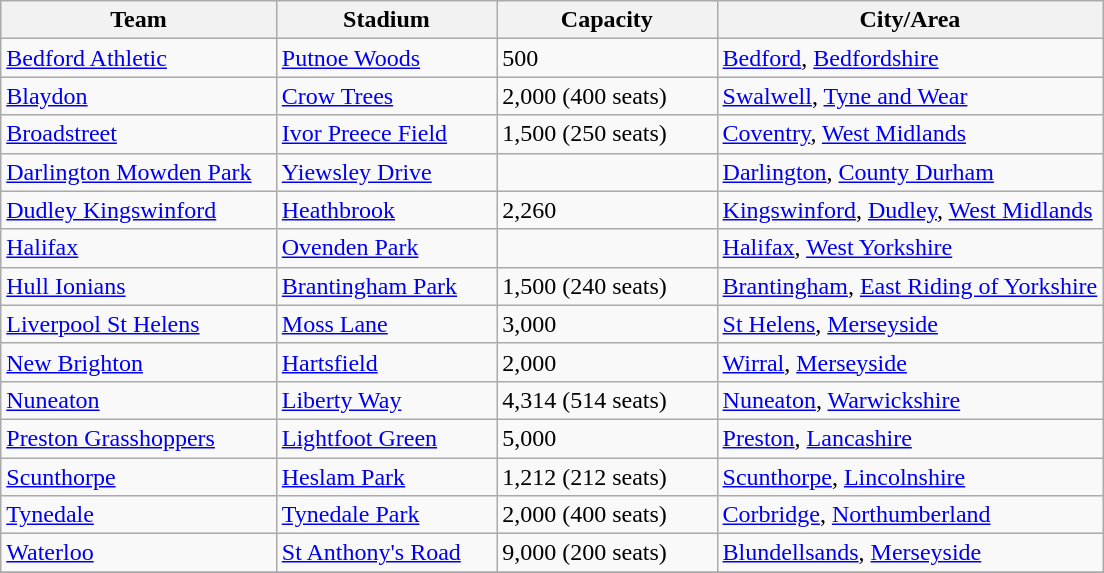<table class="wikitable sortable">
<tr>
<th width=25%>Team</th>
<th width=20%>Stadium</th>
<th width=20%>Capacity</th>
<th width=35%>City/Area</th>
</tr>
<tr>
<td><a href='#'>Bedford Athletic</a></td>
<td><a href='#'>Putnoe Woods</a></td>
<td>500</td>
<td><a href='#'>Bedford</a>, <a href='#'>Bedfordshire</a></td>
</tr>
<tr>
<td><a href='#'>Blaydon</a></td>
<td><a href='#'>Crow Trees</a></td>
<td>2,000 (400 seats)</td>
<td><a href='#'>Swalwell</a>, <a href='#'>Tyne and Wear</a></td>
</tr>
<tr>
<td><a href='#'>Broadstreet</a></td>
<td><a href='#'>Ivor Preece Field</a></td>
<td>1,500 (250 seats)</td>
<td><a href='#'>Coventry</a>, <a href='#'>West Midlands</a></td>
</tr>
<tr>
<td><a href='#'>Darlington Mowden Park</a></td>
<td><a href='#'>Yiewsley Drive</a></td>
<td></td>
<td><a href='#'>Darlington</a>, <a href='#'>County Durham</a></td>
</tr>
<tr>
<td><a href='#'>Dudley Kingswinford</a></td>
<td><a href='#'>Heathbrook</a></td>
<td>2,260</td>
<td><a href='#'>Kingswinford</a>, <a href='#'>Dudley</a>, <a href='#'>West Midlands</a></td>
</tr>
<tr>
<td><a href='#'>Halifax</a></td>
<td><a href='#'>Ovenden Park</a></td>
<td></td>
<td><a href='#'>Halifax</a>, <a href='#'>West Yorkshire</a></td>
</tr>
<tr>
<td><a href='#'>Hull Ionians</a></td>
<td><a href='#'>Brantingham Park</a></td>
<td>1,500 (240 seats)</td>
<td><a href='#'>Brantingham</a>, <a href='#'>East Riding of Yorkshire</a></td>
</tr>
<tr>
<td><a href='#'>Liverpool St Helens</a></td>
<td><a href='#'>Moss Lane</a></td>
<td>3,000</td>
<td><a href='#'>St Helens</a>, <a href='#'>Merseyside</a></td>
</tr>
<tr>
<td><a href='#'>New Brighton</a></td>
<td><a href='#'>Hartsfield</a></td>
<td>2,000</td>
<td><a href='#'>Wirral</a>, <a href='#'>Merseyside</a></td>
</tr>
<tr>
<td><a href='#'>Nuneaton</a></td>
<td><a href='#'>Liberty Way</a></td>
<td>4,314 (514 seats)</td>
<td><a href='#'>Nuneaton</a>, <a href='#'>Warwickshire</a></td>
</tr>
<tr>
<td><a href='#'>Preston Grasshoppers</a></td>
<td><a href='#'>Lightfoot Green</a></td>
<td>5,000</td>
<td><a href='#'>Preston</a>, <a href='#'>Lancashire</a></td>
</tr>
<tr>
<td><a href='#'>Scunthorpe</a></td>
<td><a href='#'>Heslam Park</a></td>
<td>1,212 (212 seats)</td>
<td><a href='#'>Scunthorpe</a>, <a href='#'>Lincolnshire</a></td>
</tr>
<tr>
<td><a href='#'>Tynedale</a></td>
<td><a href='#'>Tynedale Park</a></td>
<td>2,000 (400 seats)</td>
<td><a href='#'>Corbridge</a>, <a href='#'>Northumberland</a></td>
</tr>
<tr>
<td><a href='#'>Waterloo</a></td>
<td><a href='#'>St Anthony's Road</a></td>
<td>9,000 (200 seats)</td>
<td><a href='#'>Blundellsands</a>, <a href='#'>Merseyside</a></td>
</tr>
<tr>
</tr>
</table>
